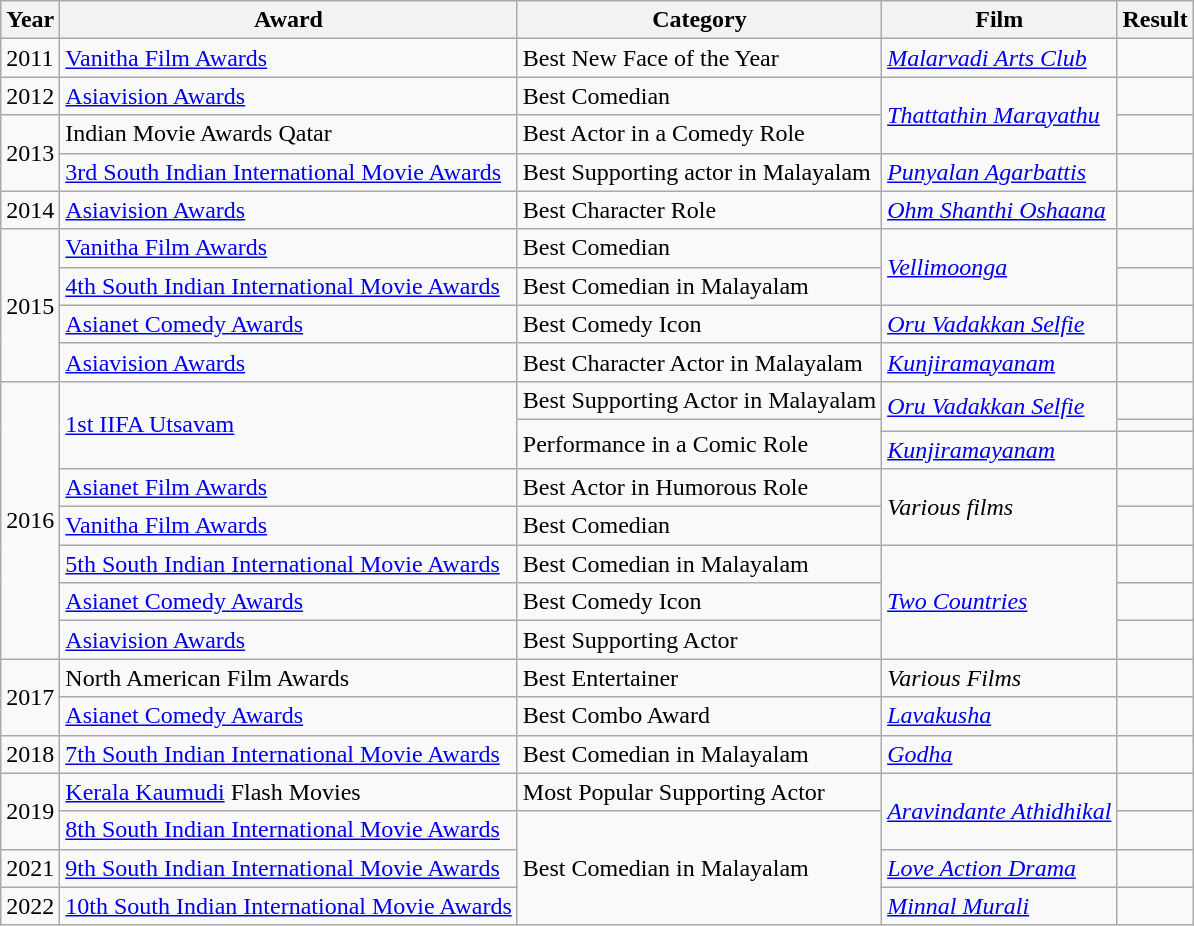<table class="wikitable">
<tr>
<th>Year</th>
<th>Award</th>
<th>Category</th>
<th>Film</th>
<th>Result</th>
</tr>
<tr>
<td>2011</td>
<td><a href='#'>Vanitha Film Awards</a></td>
<td>Best New Face of the Year</td>
<td><em><a href='#'>Malarvadi Arts Club</a></em></td>
<td></td>
</tr>
<tr>
<td>2012</td>
<td><a href='#'>Asiavision Awards</a></td>
<td>Best Comedian</td>
<td rowspan="2"><em><a href='#'>Thattathin Marayathu</a></em></td>
<td></td>
</tr>
<tr>
<td rowspan="2">2013</td>
<td>Indian Movie Awards Qatar</td>
<td>Best Actor in a Comedy Role</td>
<td></td>
</tr>
<tr>
<td><a href='#'>3rd South Indian International Movie Awards</a></td>
<td>Best Supporting actor in Malayalam</td>
<td><em><a href='#'>Punyalan Agarbattis</a></em></td>
<td></td>
</tr>
<tr>
<td>2014</td>
<td><a href='#'>Asiavision Awards</a></td>
<td>Best Character Role</td>
<td><em><a href='#'>Ohm Shanthi Oshaana</a></em></td>
<td></td>
</tr>
<tr>
<td rowspan="4">2015</td>
<td><a href='#'>Vanitha Film Awards</a></td>
<td>Best Comedian</td>
<td rowspan="2"><em><a href='#'>Vellimoonga</a></em></td>
<td></td>
</tr>
<tr>
<td><a href='#'>4th South Indian International Movie Awards</a></td>
<td>Best Comedian in Malayalam</td>
<td></td>
</tr>
<tr>
<td><a href='#'>Asianet Comedy Awards</a></td>
<td>Best Comedy Icon</td>
<td><em><a href='#'>Oru Vadakkan Selfie</a></em></td>
<td></td>
</tr>
<tr>
<td><a href='#'>Asiavision Awards</a></td>
<td>Best Character Actor in Malayalam</td>
<td><em><a href='#'>Kunjiramayanam</a></em></td>
<td></td>
</tr>
<tr>
<td rowspan="8">2016</td>
<td rowspan="3"><a href='#'>1st IIFA Utsavam</a></td>
<td>Best Supporting Actor in Malayalam</td>
<td rowspan="2"><em><a href='#'>Oru Vadakkan Selfie</a></em></td>
<td></td>
</tr>
<tr>
<td rowspan=2>Performance in a Comic Role</td>
<td></td>
</tr>
<tr>
<td><em><a href='#'>Kunjiramayanam</a></em></td>
<td></td>
</tr>
<tr>
<td><a href='#'>Asianet Film Awards</a></td>
<td>Best Actor in Humorous Role</td>
<td rowspan="2"><em>Various films</em></td>
<td></td>
</tr>
<tr>
<td><a href='#'>Vanitha Film Awards</a></td>
<td>Best Comedian</td>
<td></td>
</tr>
<tr>
<td><a href='#'>5th South Indian International Movie Awards</a></td>
<td>Best Comedian in Malayalam</td>
<td rowspan="3"><em><a href='#'>Two Countries</a></em></td>
<td></td>
</tr>
<tr>
<td><a href='#'>Asianet Comedy Awards</a></td>
<td>Best Comedy Icon</td>
<td></td>
</tr>
<tr>
<td><a href='#'>Asiavision Awards</a></td>
<td>Best Supporting Actor</td>
<td></td>
</tr>
<tr>
<td rowspan="2">2017</td>
<td>North American Film Awards</td>
<td>Best Entertainer</td>
<td><em>Various Films</em></td>
<td></td>
</tr>
<tr>
<td><a href='#'>Asianet Comedy Awards</a></td>
<td>Best Combo Award</td>
<td><em><a href='#'>Lavakusha</a></em></td>
<td></td>
</tr>
<tr>
<td>2018</td>
<td><a href='#'>7th South Indian International Movie Awards</a></td>
<td>Best Comedian in Malayalam</td>
<td><em><a href='#'>Godha</a></em></td>
<td></td>
</tr>
<tr>
<td rowspan="2">2019</td>
<td><a href='#'>Kerala Kaumudi</a> Flash Movies</td>
<td>Most Popular Supporting Actor</td>
<td rowspan="2"><em><a href='#'>Aravindante Athidhikal</a></em></td>
<td></td>
</tr>
<tr>
<td><a href='#'>8th South Indian International Movie Awards</a></td>
<td rowspan="3">Best Comedian in Malayalam</td>
<td></td>
</tr>
<tr>
<td>2021</td>
<td><a href='#'>9th South Indian International Movie Awards</a></td>
<td><em><a href='#'>Love Action Drama</a></em></td>
<td></td>
</tr>
<tr>
<td>2022</td>
<td><a href='#'>10th South Indian International Movie Awards</a></td>
<td><em><a href='#'>Minnal Murali</a></em></td>
<td></td>
</tr>
</table>
